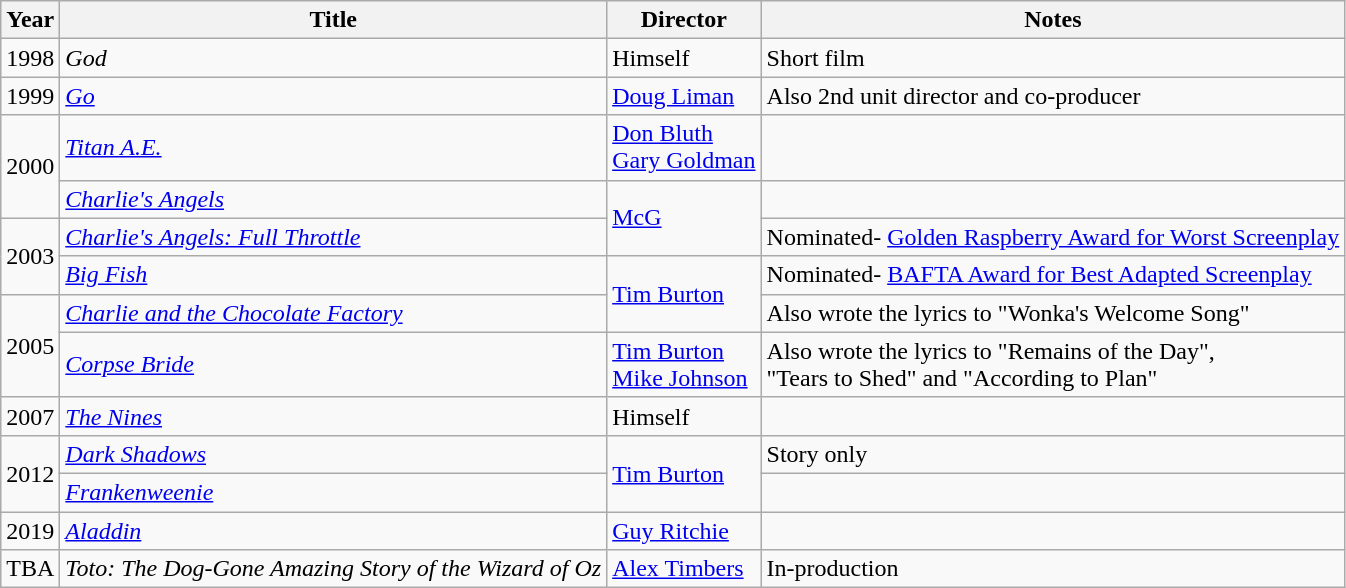<table class="wikitable">
<tr>
<th>Year</th>
<th>Title</th>
<th>Director</th>
<th>Notes</th>
</tr>
<tr>
<td>1998</td>
<td><em>God</em></td>
<td>Himself</td>
<td>Short film</td>
</tr>
<tr>
<td>1999</td>
<td><em><a href='#'>Go</a></em></td>
<td><a href='#'>Doug Liman</a></td>
<td>Also 2nd unit director and co-producer</td>
</tr>
<tr>
<td rowspan="2">2000</td>
<td><em><a href='#'>Titan A.E.</a></em></td>
<td><a href='#'>Don Bluth</a><br><a href='#'>Gary Goldman</a></td>
<td></td>
</tr>
<tr>
<td><em><a href='#'>Charlie's Angels</a></em></td>
<td rowspan=2><a href='#'>McG</a></td>
<td></td>
</tr>
<tr>
<td rowspan="2">2003</td>
<td><em><a href='#'>Charlie's Angels: Full Throttle</a></em></td>
<td>Nominated- <a href='#'>Golden Raspberry Award for Worst Screenplay</a></td>
</tr>
<tr>
<td><em><a href='#'>Big Fish</a></em></td>
<td rowspan=2><a href='#'>Tim Burton</a></td>
<td>Nominated- <a href='#'>BAFTA Award for Best Adapted Screenplay</a></td>
</tr>
<tr>
<td rowspan="2">2005</td>
<td><em><a href='#'>Charlie and the Chocolate Factory</a></em></td>
<td>Also wrote the lyrics to "Wonka's Welcome Song"</td>
</tr>
<tr>
<td><em><a href='#'>Corpse Bride</a></em></td>
<td><a href='#'>Tim Burton</a><br><a href='#'>Mike Johnson</a></td>
<td>Also wrote the lyrics to "Remains of the Day",<br>"Tears to Shed" and "According to Plan"</td>
</tr>
<tr>
<td>2007</td>
<td><em><a href='#'>The Nines</a></em></td>
<td>Himself</td>
<td></td>
</tr>
<tr>
<td rowspan="2">2012</td>
<td><em><a href='#'>Dark Shadows</a></em></td>
<td rowspan=2><a href='#'>Tim Burton</a></td>
<td>Story only</td>
</tr>
<tr>
<td><em><a href='#'>Frankenweenie</a></em></td>
<td></td>
</tr>
<tr>
<td>2019</td>
<td><em><a href='#'>Aladdin</a></em></td>
<td><a href='#'>Guy Ritchie</a></td>
<td></td>
</tr>
<tr>
<td>TBA</td>
<td><em>Toto: The Dog-Gone Amazing Story of the Wizard of Oz</em></td>
<td><a href='#'>Alex Timbers</a></td>
<td>In-production</td>
</tr>
</table>
